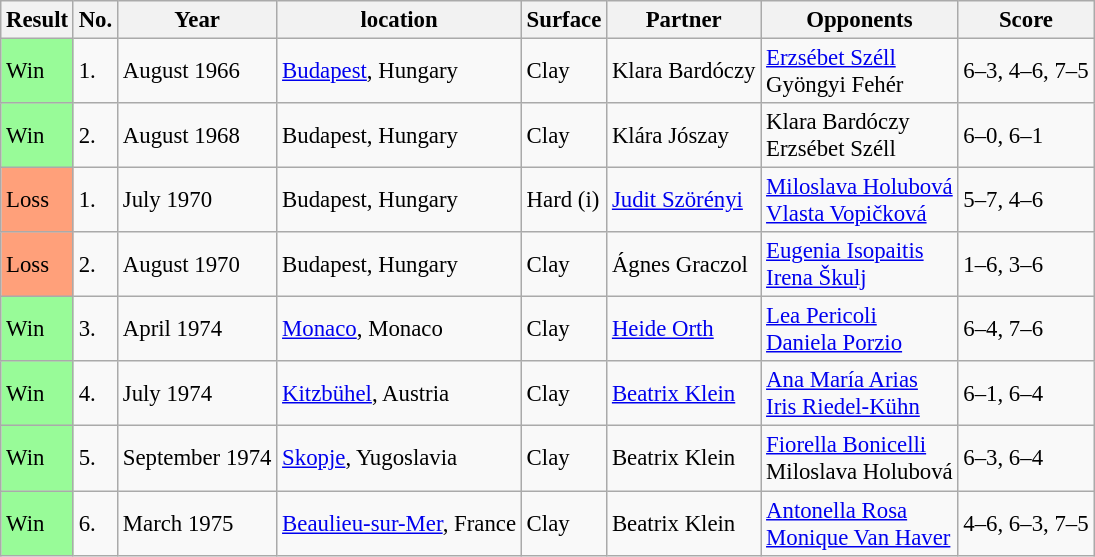<table class="sortable wikitable" style="font-size:95%">
<tr>
<th>Result</th>
<th>No.</th>
<th>Year</th>
<th>location</th>
<th>Surface</th>
<th>Partner</th>
<th>Opponents</th>
<th>Score</th>
</tr>
<tr>
<td style="background:#98fb98;">Win</td>
<td>1.</td>
<td>August 1966</td>
<td><a href='#'>Budapest</a>, Hungary</td>
<td>Clay</td>
<td> Klara Bardóczy</td>
<td> <a href='#'>Erzsébet Széll</a><br> Gyöngyi Fehér</td>
<td>6–3, 4–6, 7–5</td>
</tr>
<tr>
<td style="background:#98fb98;">Win</td>
<td>2.</td>
<td>August 1968</td>
<td>Budapest, Hungary</td>
<td>Clay</td>
<td> Klára Jószay</td>
<td> Klara Bardóczy <br> Erzsébet Széll</td>
<td>6–0, 6–1</td>
</tr>
<tr>
<td style="background:#ffa07a;">Loss</td>
<td>1.</td>
<td>July 1970</td>
<td>Budapest, Hungary</td>
<td>Hard (i)</td>
<td> <a href='#'>Judit Szörényi</a></td>
<td> <a href='#'>Miloslava Holubová</a> <br> <a href='#'>Vlasta Vopičková</a></td>
<td>5–7, 4–6</td>
</tr>
<tr>
<td style="background:#ffa07a;">Loss</td>
<td>2.</td>
<td>August 1970</td>
<td>Budapest, Hungary</td>
<td>Clay</td>
<td> Ágnes Graczol</td>
<td> <a href='#'>Eugenia Isopaitis</a> <br>  <a href='#'>Irena Škulj</a></td>
<td>1–6, 3–6</td>
</tr>
<tr>
<td style="background:#98fb98;">Win</td>
<td>3.</td>
<td>April 1974</td>
<td><a href='#'>Monaco</a>, Monaco</td>
<td>Clay</td>
<td> <a href='#'>Heide Orth</a></td>
<td> <a href='#'>Lea Pericoli</a><br> <a href='#'>Daniela Porzio</a></td>
<td>6–4, 7–6</td>
</tr>
<tr>
<td style="background:#98fb98;">Win</td>
<td>4.</td>
<td>July 1974</td>
<td><a href='#'>Kitzbühel</a>, Austria</td>
<td>Clay</td>
<td> <a href='#'>Beatrix Klein</a></td>
<td> <a href='#'>Ana María Arias</a><br> <a href='#'>Iris Riedel-Kühn</a></td>
<td>6–1, 6–4</td>
</tr>
<tr>
<td style="background:#98fb98;">Win</td>
<td>5.</td>
<td>September 1974</td>
<td><a href='#'>Skopje</a>, Yugoslavia</td>
<td>Clay</td>
<td> Beatrix Klein</td>
<td> <a href='#'>Fiorella Bonicelli</a><br> Miloslava Holubová</td>
<td>6–3, 6–4</td>
</tr>
<tr>
<td style="background:#98fb98;">Win</td>
<td>6.</td>
<td>March 1975</td>
<td><a href='#'>Beaulieu-sur-Mer</a>, France</td>
<td>Clay</td>
<td> Beatrix Klein</td>
<td> <a href='#'>Antonella Rosa</a><br> <a href='#'>Monique Van Haver</a></td>
<td>4–6, 6–3, 7–5</td>
</tr>
</table>
